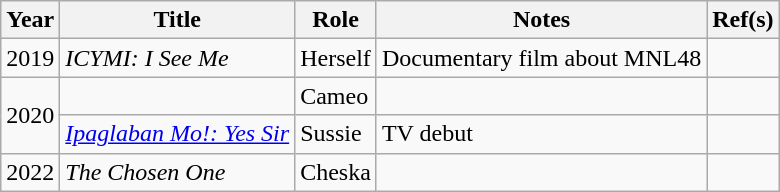<table class="wikitable">
<tr>
<th>Year</th>
<th>Title</th>
<th>Role</th>
<th>Notes</th>
<th>Ref(s)</th>
</tr>
<tr>
<td>2019</td>
<td><em>ICYMI: I See Me</em></td>
<td>Herself</td>
<td>Documentary film about MNL48</td>
<td></td>
</tr>
<tr>
<td rowspan="2">2020</td>
<td><em></em></td>
<td>Cameo</td>
<td></td>
<td></td>
</tr>
<tr>
<td><em><a href='#'>Ipaglaban Mo!: Yes Sir</a></em></td>
<td>Sussie</td>
<td>TV debut</td>
<td></td>
</tr>
<tr>
<td>2022</td>
<td><em>The Chosen One</em></td>
<td>Cheska</td>
<td></td>
<td></td>
</tr>
</table>
